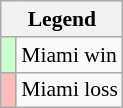<table class="wikitable" style="font-size:90%">
<tr>
<th colspan="2">Legend</th>
</tr>
<tr>
<td bgcolor="#ccffcc"> </td>
<td>Miami win</td>
</tr>
<tr>
<td bgcolor="#ffbbbb"> </td>
<td>Miami loss</td>
</tr>
</table>
